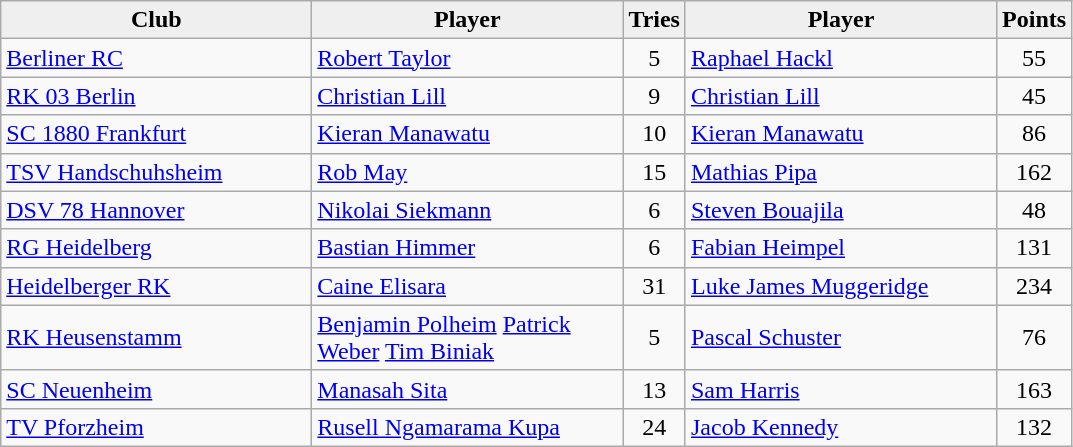<table class="wikitable" style="text-align: center;">
<tr>
<th style="background:#efefef; width:200px;">Club</th>
<th style="background:#efefef; width:200px;">Player</th>
<th style="background:#efefef; width:20px;">Tries</th>
<th style="background:#efefef; width:200px;">Player</th>
<th style="background:#efefef; width:20px;">Points</th>
</tr>
<tr align=left>
<td><a href='#'>Berliner RC</a></td>
<td> <a href='#'>Robert Taylor</a></td>
<td align=center>5</td>
<td> <a href='#'>Raphael Hackl</a></td>
<td align=center>55</td>
</tr>
<tr align=left>
<td><a href='#'>RK 03 Berlin</a></td>
<td> <a href='#'>Christian Lill</a></td>
<td align=center>9</td>
<td> <a href='#'>Christian Lill</a></td>
<td align=center>45</td>
</tr>
<tr align=left>
<td><a href='#'>SC 1880 Frankfurt</a></td>
<td> <a href='#'>Kieran Manawatu</a></td>
<td align=center>10</td>
<td> <a href='#'>Kieran Manawatu</a></td>
<td align=center>86</td>
</tr>
<tr align=left>
<td><a href='#'>TSV Handschuhsheim</a></td>
<td> <a href='#'>Rob May</a></td>
<td align=center>15</td>
<td> <a href='#'>Mathias Pipa</a></td>
<td align=center>162</td>
</tr>
<tr align=left>
<td><a href='#'>DSV 78 Hannover</a></td>
<td> <a href='#'>Nikolai Siekmann</a></td>
<td align=center>6</td>
<td> <a href='#'>Steven Bouajila</a></td>
<td align=center>48</td>
</tr>
<tr align=left>
<td><a href='#'>RG Heidelberg</a></td>
<td> <a href='#'>Bastian Himmer</a></td>
<td align=center>6</td>
<td> <a href='#'>Fabian Heimpel</a></td>
<td align=center>131</td>
</tr>
<tr align=left>
<td><a href='#'>Heidelberger RK</a></td>
<td> <a href='#'>Caine Elisara</a></td>
<td align=center>31</td>
<td> <a href='#'>Luke James Muggeridge</a></td>
<td align=center>234</td>
</tr>
<tr align=left>
<td><a href='#'>RK Heusenstamm</a></td>
<td> <a href='#'>Benjamin Polheim</a>   <a href='#'>Patrick Weber</a>   <a href='#'>Tim Biniak</a></td>
<td align=center>5</td>
<td> <a href='#'>Pascal Schuster</a></td>
<td align=center>76</td>
</tr>
<tr align=left>
<td><a href='#'>SC Neuenheim</a></td>
<td> <a href='#'>Manasah Sita</a></td>
<td align=center>13</td>
<td> <a href='#'>Sam Harris</a></td>
<td align=center>163</td>
</tr>
<tr align=left>
<td><a href='#'>TV Pforzheim</a></td>
<td> <a href='#'>Rusell Ngamarama Kupa</a></td>
<td align=center>24</td>
<td> <a href='#'>Jacob Kennedy</a></td>
<td align=center>132</td>
</tr>
</table>
